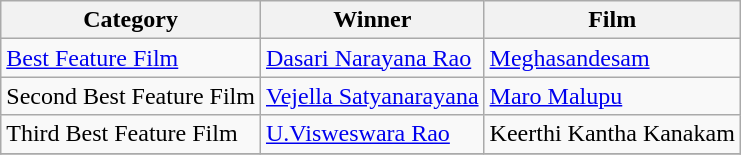<table class="wikitable">
<tr>
<th>Category</th>
<th>Winner</th>
<th>Film</th>
</tr>
<tr>
<td><a href='#'>Best Feature Film</a></td>
<td><a href='#'>Dasari Narayana Rao</a></td>
<td><a href='#'>Meghasandesam</a></td>
</tr>
<tr>
<td>Second Best Feature Film</td>
<td><a href='#'>Vejella Satyanarayana</a></td>
<td><a href='#'>Maro Malupu</a></td>
</tr>
<tr>
<td>Third Best Feature Film</td>
<td><a href='#'>U.Visweswara Rao</a></td>
<td>Keerthi Kantha Kanakam</td>
</tr>
<tr>
</tr>
</table>
